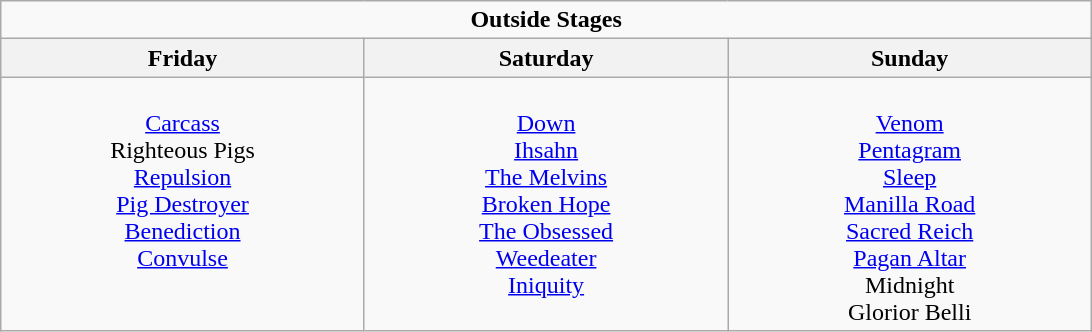<table class="wikitable">
<tr>
<td colspan="3" align="center"><strong>Outside Stages</strong></td>
</tr>
<tr>
<th>Friday</th>
<th>Saturday</th>
<th>Sunday</th>
</tr>
<tr>
<td valign="top" align="center" width=235><br><a href='#'>Carcass</a><br>
Righteous Pigs<br>
<a href='#'>Repulsion</a><br>
<a href='#'>Pig Destroyer</a><br>
<a href='#'>Benediction</a><br>
<a href='#'>Convulse</a></td>
<td valign="top" align="center" width=235><br><a href='#'>Down</a><br>
<a href='#'>Ihsahn</a><br>
<a href='#'>The Melvins</a><br>
<a href='#'>Broken Hope</a><br>
<a href='#'>The Obsessed</a><br>
<a href='#'>Weedeater</a><br>
<a href='#'>Iniquity</a></td>
<td valign="top" align="center" width=235><br><a href='#'>Venom</a><br>
<a href='#'>Pentagram</a><br>
<a href='#'>Sleep</a><br>
<a href='#'>Manilla Road</a><br>
<a href='#'>Sacred Reich</a><br>
<a href='#'>Pagan Altar</a><br>
Midnight<br>
Glorior Belli</td>
</tr>
</table>
